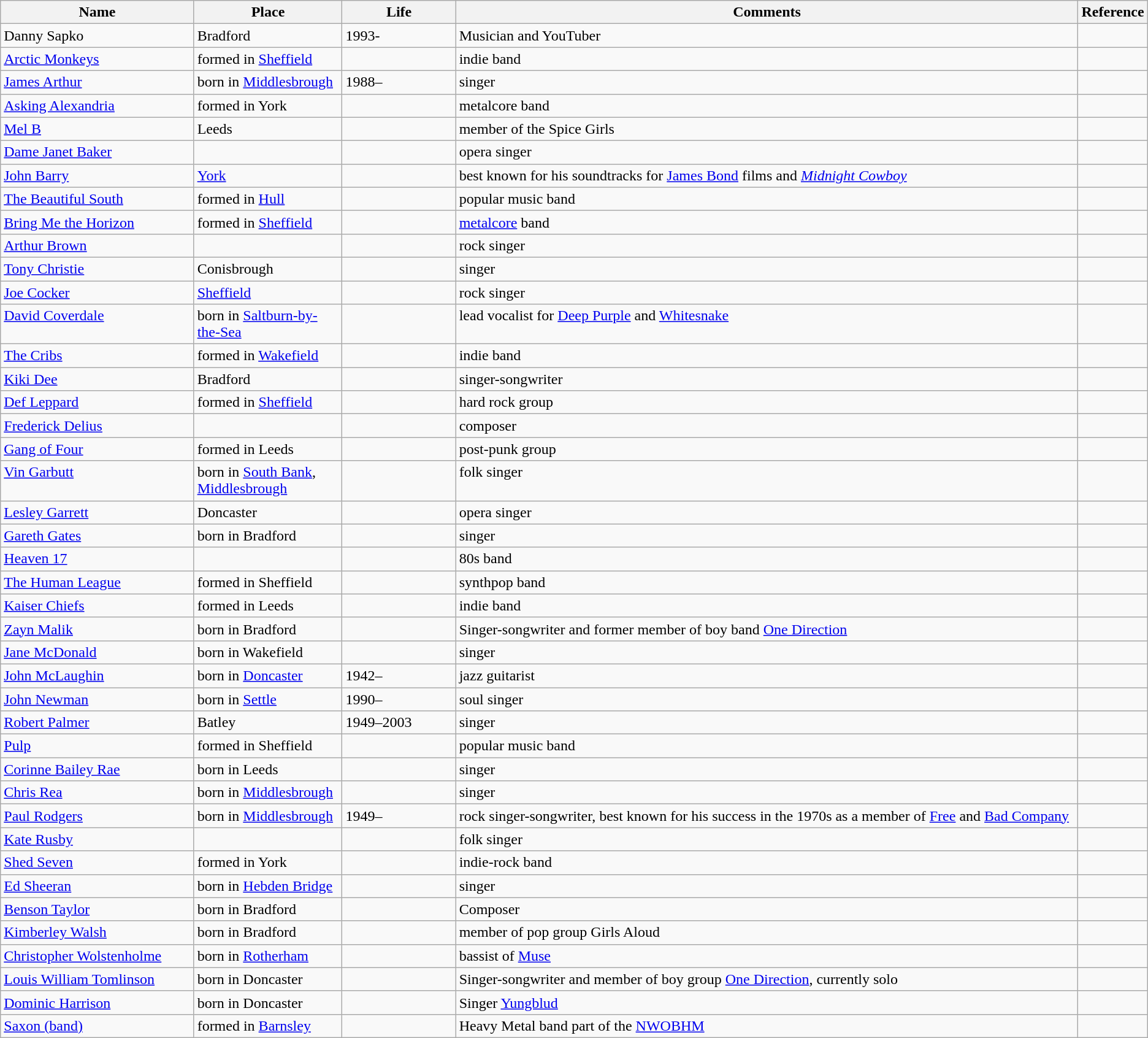<table class=wikitable>
<tr>
<th style="width:17%;">Name</th>
<th style="width:13%;">Place</th>
<th style="width:10%;">Life</th>
<th style="width:55%;">Comments</th>
<th style="width:5%;">Reference</th>
</tr>
<tr>
<td>Danny Sapko</td>
<td>Bradford</td>
<td>1993-</td>
<td>Musician and YouTuber</td>
<td></td>
</tr>
<tr valign="top">
<td><a href='#'>Arctic Monkeys</a></td>
<td>formed in <a href='#'>Sheffield</a></td>
<td></td>
<td>indie band</td>
<td></td>
</tr>
<tr valign="top">
<td><a href='#'>James Arthur</a></td>
<td>born in <a href='#'>Middlesbrough</a></td>
<td>1988–</td>
<td>singer</td>
<td></td>
</tr>
<tr valign="top">
<td><a href='#'>Asking Alexandria</a></td>
<td>formed in York</td>
<td></td>
<td>metalcore band</td>
<td></td>
</tr>
<tr valign="top">
<td><a href='#'>Mel B</a></td>
<td>Leeds</td>
<td></td>
<td>member of the Spice Girls</td>
<td></td>
</tr>
<tr>
<td><a href='#'>Dame Janet Baker</a></td>
<td></td>
<td></td>
<td>opera singer</td>
<td></td>
</tr>
<tr valign="top">
<td><a href='#'>John Barry</a></td>
<td><a href='#'>York</a></td>
<td></td>
<td>best known for his soundtracks for <a href='#'>James Bond</a> films and <em><a href='#'>Midnight Cowboy</a></em></td>
<td></td>
</tr>
<tr valign="top">
<td><a href='#'>The Beautiful South</a></td>
<td>formed in <a href='#'>Hull</a></td>
<td></td>
<td>popular music band</td>
<td></td>
</tr>
<tr valign="top">
<td><a href='#'>Bring Me the Horizon</a></td>
<td>formed in <a href='#'>Sheffield</a></td>
<td></td>
<td><a href='#'>metalcore</a> band</td>
<td></td>
</tr>
<tr valign="top">
<td><a href='#'>Arthur Brown</a></td>
<td></td>
<td></td>
<td>rock singer</td>
<td></td>
</tr>
<tr valign="top">
<td><a href='#'>Tony Christie</a></td>
<td>Conisbrough</td>
<td></td>
<td>singer</td>
<td></td>
</tr>
<tr valign="top">
<td><a href='#'>Joe Cocker</a></td>
<td><a href='#'>Sheffield</a></td>
<td></td>
<td>rock singer</td>
<td></td>
</tr>
<tr valign="top">
<td><a href='#'>David Coverdale</a></td>
<td>born in <a href='#'>Saltburn-by-the-Sea</a></td>
<td></td>
<td>lead vocalist for <a href='#'>Deep Purple</a> and <a href='#'>Whitesnake</a></td>
<td></td>
</tr>
<tr valign="top">
<td><a href='#'>The Cribs</a></td>
<td>formed in <a href='#'>Wakefield</a></td>
<td></td>
<td>indie band</td>
<td></td>
</tr>
<tr valign="top">
<td><a href='#'>Kiki Dee</a></td>
<td>Bradford</td>
<td></td>
<td>singer-songwriter</td>
<td></td>
</tr>
<tr valign="top">
<td><a href='#'>Def Leppard</a></td>
<td>formed in <a href='#'>Sheffield</a></td>
<td></td>
<td>hard rock group</td>
<td></td>
</tr>
<tr valign="top">
<td><a href='#'>Frederick Delius</a></td>
<td></td>
<td></td>
<td>composer</td>
<td></td>
</tr>
<tr valign="top">
<td><a href='#'>Gang of Four</a></td>
<td>formed in Leeds</td>
<td></td>
<td>post-punk group</td>
<td></td>
</tr>
<tr valign="top">
<td><a href='#'>Vin Garbutt</a></td>
<td>born in <a href='#'>South Bank</a>, <a href='#'>Middlesbrough</a></td>
<td></td>
<td>folk singer</td>
<td></td>
</tr>
<tr valign="top">
<td><a href='#'>Lesley Garrett</a></td>
<td>Doncaster</td>
<td></td>
<td>opera singer</td>
<td></td>
</tr>
<tr valign="top">
<td><a href='#'>Gareth Gates</a></td>
<td>born in Bradford</td>
<td></td>
<td>singer</td>
<td></td>
</tr>
<tr valign="top">
<td><a href='#'>Heaven 17</a></td>
<td></td>
<td></td>
<td>80s band</td>
<td></td>
</tr>
<tr valign="top">
<td><a href='#'>The Human League</a></td>
<td>formed in Sheffield</td>
<td></td>
<td>synthpop band</td>
<td></td>
</tr>
<tr valign="top">
<td><a href='#'>Kaiser Chiefs</a></td>
<td>formed in Leeds</td>
<td></td>
<td>indie band</td>
<td></td>
</tr>
<tr valign="top">
<td><a href='#'>Zayn Malik</a></td>
<td>born in Bradford</td>
<td></td>
<td>Singer-songwriter and former member of boy band <a href='#'>One Direction</a></td>
<td></td>
</tr>
<tr>
<td><a href='#'>Jane McDonald</a></td>
<td>born in Wakefield</td>
<td></td>
<td>singer</td>
<td></td>
</tr>
<tr>
<td><a href='#'>John McLaughin</a></td>
<td>born in <a href='#'>Doncaster</a></td>
<td>1942–</td>
<td>jazz guitarist</td>
<td></td>
</tr>
<tr>
<td><a href='#'>John Newman</a></td>
<td>born in <a href='#'>Settle</a></td>
<td>1990–</td>
<td>soul singer</td>
<td></td>
</tr>
<tr valign="top">
<td><a href='#'>Robert Palmer</a></td>
<td>Batley</td>
<td>1949–2003</td>
<td>singer</td>
<td></td>
</tr>
<tr valign="top">
<td><a href='#'>Pulp</a></td>
<td>formed in Sheffield</td>
<td></td>
<td>popular music band</td>
<td></td>
</tr>
<tr valign="top">
<td><a href='#'>Corinne Bailey Rae</a></td>
<td>born in Leeds</td>
<td></td>
<td>singer</td>
<td></td>
</tr>
<tr valign="top">
<td><a href='#'>Chris Rea</a></td>
<td>born in <a href='#'>Middlesbrough</a></td>
<td></td>
<td>singer</td>
<td></td>
</tr>
<tr valign="top">
<td><a href='#'>Paul Rodgers</a></td>
<td>born in <a href='#'>Middlesbrough</a></td>
<td>1949–</td>
<td>rock singer-songwriter, best known for his success in the 1970s as a member of <a href='#'>Free</a> and <a href='#'>Bad Company</a></td>
<td></td>
</tr>
<tr valign="top">
<td><a href='#'>Kate Rusby</a></td>
<td></td>
<td></td>
<td>folk singer</td>
<td></td>
</tr>
<tr valign="top">
<td><a href='#'>Shed Seven</a></td>
<td>formed in York</td>
<td></td>
<td>indie-rock band</td>
<td></td>
</tr>
<tr valign="top">
<td><a href='#'>Ed Sheeran</a></td>
<td>born in <a href='#'>Hebden Bridge</a></td>
<td></td>
<td>singer</td>
<td></td>
</tr>
<tr valign="top">
<td><a href='#'>Benson Taylor</a></td>
<td>born in Bradford</td>
<td></td>
<td>Composer</td>
<td></td>
</tr>
<tr valign="top">
<td><a href='#'>Kimberley Walsh</a></td>
<td>born in Bradford</td>
<td></td>
<td>member of pop group Girls Aloud</td>
<td></td>
</tr>
<tr valign="top">
<td><a href='#'>Christopher Wolstenholme</a></td>
<td>born in <a href='#'>Rotherham</a></td>
<td></td>
<td>bassist of <a href='#'>Muse</a></td>
<td></td>
</tr>
<tr valign="top">
<td><a href='#'>Louis William Tomlinson</a></td>
<td>born in Doncaster</td>
<td></td>
<td>Singer-songwriter and member of boy group <a href='#'>One Direction</a>, currently solo</td>
<td></td>
</tr>
<tr valign="top">
<td><a href='#'>Dominic Harrison</a></td>
<td>born in Doncaster</td>
<td></td>
<td>Singer <a href='#'>Yungblud</a></td>
<td></td>
</tr>
<tr valign="top">
<td><a href='#'>Saxon (band)</a></td>
<td>formed in <a href='#'>Barnsley</a></td>
<td></td>
<td>Heavy Metal band part of the <a href='#'>NWOBHM</a></td>
<td></td>
</tr>
</table>
